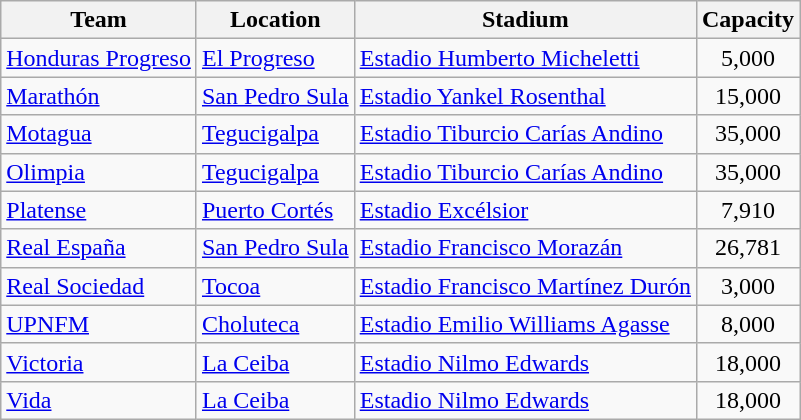<table class="wikitable">
<tr>
<th>Team</th>
<th>Location</th>
<th>Stadium</th>
<th>Capacity</th>
</tr>
<tr>
<td><a href='#'>Honduras Progreso</a></td>
<td><a href='#'>El Progreso</a></td>
<td><a href='#'>Estadio Humberto Micheletti</a></td>
<td align="center">5,000</td>
</tr>
<tr>
<td><a href='#'>Marathón</a></td>
<td><a href='#'>San Pedro Sula</a></td>
<td><a href='#'>Estadio Yankel Rosenthal</a></td>
<td align="center">15,000</td>
</tr>
<tr>
<td><a href='#'>Motagua</a></td>
<td><a href='#'>Tegucigalpa</a></td>
<td><a href='#'>Estadio Tiburcio Carías Andino</a></td>
<td align="center">35,000</td>
</tr>
<tr>
<td><a href='#'>Olimpia</a></td>
<td><a href='#'>Tegucigalpa</a></td>
<td><a href='#'>Estadio Tiburcio Carías Andino</a></td>
<td align="center">35,000</td>
</tr>
<tr>
<td><a href='#'>Platense</a></td>
<td><a href='#'>Puerto Cortés</a></td>
<td><a href='#'>Estadio Excélsior</a></td>
<td align="center">7,910</td>
</tr>
<tr>
<td><a href='#'>Real España</a></td>
<td><a href='#'>San Pedro Sula</a></td>
<td><a href='#'>Estadio Francisco Morazán</a></td>
<td align="center">26,781</td>
</tr>
<tr>
<td><a href='#'>Real Sociedad</a></td>
<td><a href='#'>Tocoa</a></td>
<td><a href='#'>Estadio Francisco Martínez Durón</a></td>
<td align="center">3,000</td>
</tr>
<tr>
<td><a href='#'>UPNFM</a></td>
<td><a href='#'>Choluteca</a></td>
<td><a href='#'>Estadio Emilio Williams Agasse</a></td>
<td align="center">8,000</td>
</tr>
<tr>
<td><a href='#'>Victoria</a></td>
<td><a href='#'>La Ceiba</a></td>
<td><a href='#'>Estadio Nilmo Edwards</a></td>
<td align="center">18,000</td>
</tr>
<tr>
<td><a href='#'>Vida</a></td>
<td><a href='#'>La Ceiba</a></td>
<td><a href='#'>Estadio Nilmo Edwards</a></td>
<td align="center">18,000</td>
</tr>
</table>
